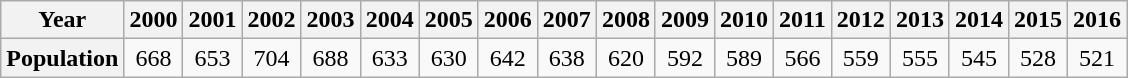<table width="30%" class="wikitable" border="1">
<tr>
<th><strong>Year</strong></th>
<th align="center">2000</th>
<th align="center">2001</th>
<th align="center">2002</th>
<th align="center">2003</th>
<th align="center">2004</th>
<th align="center">2005</th>
<th align="center">2006</th>
<th align="center">2007</th>
<th align="center">2008</th>
<th align="center">2009</th>
<th align="center">2010</th>
<th align="center">2011</th>
<th align="center">2012</th>
<th align="center">2013</th>
<th align="center">2014</th>
<th align="center">2015</th>
<th align="center">2016</th>
</tr>
<tr>
<th><strong>Population</strong></th>
<td align="center">668</td>
<td align="center">653</td>
<td align="center">704</td>
<td align="center">688</td>
<td align="center">633</td>
<td align="center">630</td>
<td align="center">642</td>
<td align="center">638</td>
<td align="center">620</td>
<td align="center">592</td>
<td align="center">589</td>
<td align="center">566</td>
<td align="center">559</td>
<td align="center">555</td>
<td align="center">545</td>
<td align="center">528</td>
<td align="center">521</td>
</tr>
</table>
